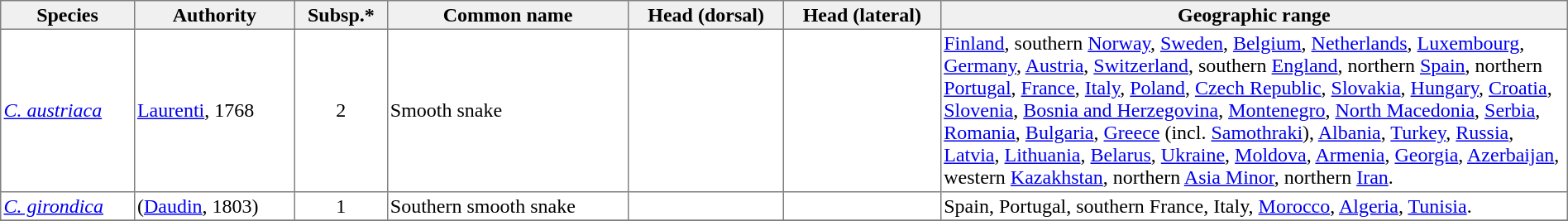<table cellspacing=0 cellpadding=2 border=1 style="border-collapse: collapse;">
<tr>
<th bgcolor="#f0f0f0">Species</th>
<th bgcolor="#f0f0f0">Authority</th>
<th bgcolor="#f0f0f0">Subsp.*</th>
<th bgcolor="#f0f0f0">Common name</th>
<th bgcolor="#f0f0f0">Head (dorsal)</th>
<th bgcolor="#f0f0f0">Head (lateral)</th>
<th bgcolor="#f0f0f0">Geographic range</th>
</tr>
<tr>
<td><em><a href='#'>C. austriaca</a></em></td>
<td><a href='#'>Laurenti</a>, 1768</td>
<td align="center">2</td>
<td>Smooth snake</td>
<td></td>
<td></td>
<td style="width:40%"><a href='#'>Finland</a>, southern <a href='#'>Norway</a>, <a href='#'>Sweden</a>, <a href='#'>Belgium</a>, <a href='#'>Netherlands</a>, <a href='#'>Luxembourg</a>, <a href='#'>Germany</a>, <a href='#'>Austria</a>, <a href='#'>Switzerland</a>, southern <a href='#'>England</a>, northern <a href='#'>Spain</a>, northern <a href='#'>Portugal</a>, <a href='#'>France</a>, <a href='#'>Italy</a>, <a href='#'>Poland</a>, <a href='#'>Czech Republic</a>, <a href='#'>Slovakia</a>, <a href='#'>Hungary</a>, <a href='#'>Croatia</a>, <a href='#'>Slovenia</a>, <a href='#'>Bosnia and Herzegovina</a>, <a href='#'>Montenegro</a>, <a href='#'>North Macedonia</a>, <a href='#'>Serbia</a>, <a href='#'>Romania</a>, <a href='#'>Bulgaria</a>, <a href='#'>Greece</a> (incl. <a href='#'>Samothraki</a>), <a href='#'>Albania</a>, <a href='#'>Turkey</a>, <a href='#'>Russia</a>, <a href='#'>Latvia</a>, <a href='#'>Lithuania</a>, <a href='#'>Belarus</a>, <a href='#'>Ukraine</a>, <a href='#'>Moldova</a>, <a href='#'>Armenia</a>, <a href='#'>Georgia</a>, <a href='#'>Azerbaijan</a>, western <a href='#'>Kazakhstan</a>, northern <a href='#'>Asia Minor</a>, northern <a href='#'>Iran</a>.</td>
</tr>
<tr>
<td><em><a href='#'>C. girondica</a></em></td>
<td>(<a href='#'>Daudin</a>, 1803)</td>
<td align="center">1</td>
<td>Southern smooth snake</td>
<td></td>
<td></td>
<td>Spain, Portugal, southern France, Italy, <a href='#'>Morocco</a>, <a href='#'>Algeria</a>, <a href='#'>Tunisia</a>.</td>
</tr>
<tr>
</tr>
</table>
